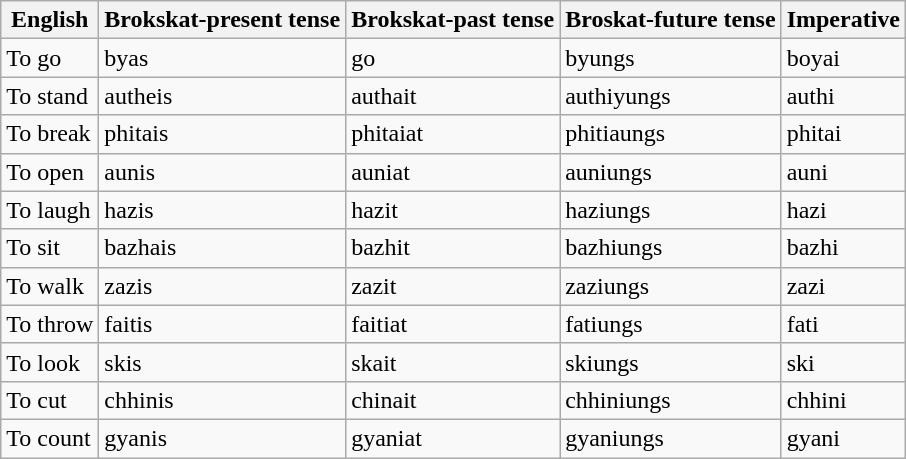<table class="wikitable">
<tr>
<th>English</th>
<th>Brokskat-present tense</th>
<th>Brokskat-past tense</th>
<th>Broskat-future tense</th>
<th>Imperative</th>
</tr>
<tr>
<td>To go</td>
<td>byas</td>
<td>go</td>
<td>byungs</td>
<td>boyai</td>
</tr>
<tr>
<td>To stand</td>
<td>autheis</td>
<td>authait</td>
<td>authiyungs</td>
<td>authi</td>
</tr>
<tr>
<td>To break</td>
<td>phitais</td>
<td>phitaiat</td>
<td>phitiaungs</td>
<td>phitai</td>
</tr>
<tr>
<td>To open</td>
<td>aunis</td>
<td>auniat</td>
<td>auniungs</td>
<td>auni</td>
</tr>
<tr>
<td>To laugh</td>
<td>hazis</td>
<td>hazit</td>
<td>haziungs</td>
<td>hazi</td>
</tr>
<tr>
<td>To sit</td>
<td>bazhais</td>
<td>bazhit</td>
<td>bazhiungs</td>
<td>bazhi</td>
</tr>
<tr>
<td>To walk</td>
<td>zazis</td>
<td>zazit</td>
<td>zaziungs</td>
<td>zazi</td>
</tr>
<tr>
<td>To throw</td>
<td>faitis</td>
<td>faitiat</td>
<td>fatiungs</td>
<td>fati</td>
</tr>
<tr>
<td>To look</td>
<td>skis</td>
<td>skait</td>
<td>skiungs</td>
<td>ski</td>
</tr>
<tr>
<td>To cut</td>
<td>chhinis</td>
<td>chinait</td>
<td>chhiniungs</td>
<td>chhini</td>
</tr>
<tr>
<td>To count</td>
<td>gyanis</td>
<td>gyaniat</td>
<td>gyaniungs</td>
<td>gyani</td>
</tr>
</table>
